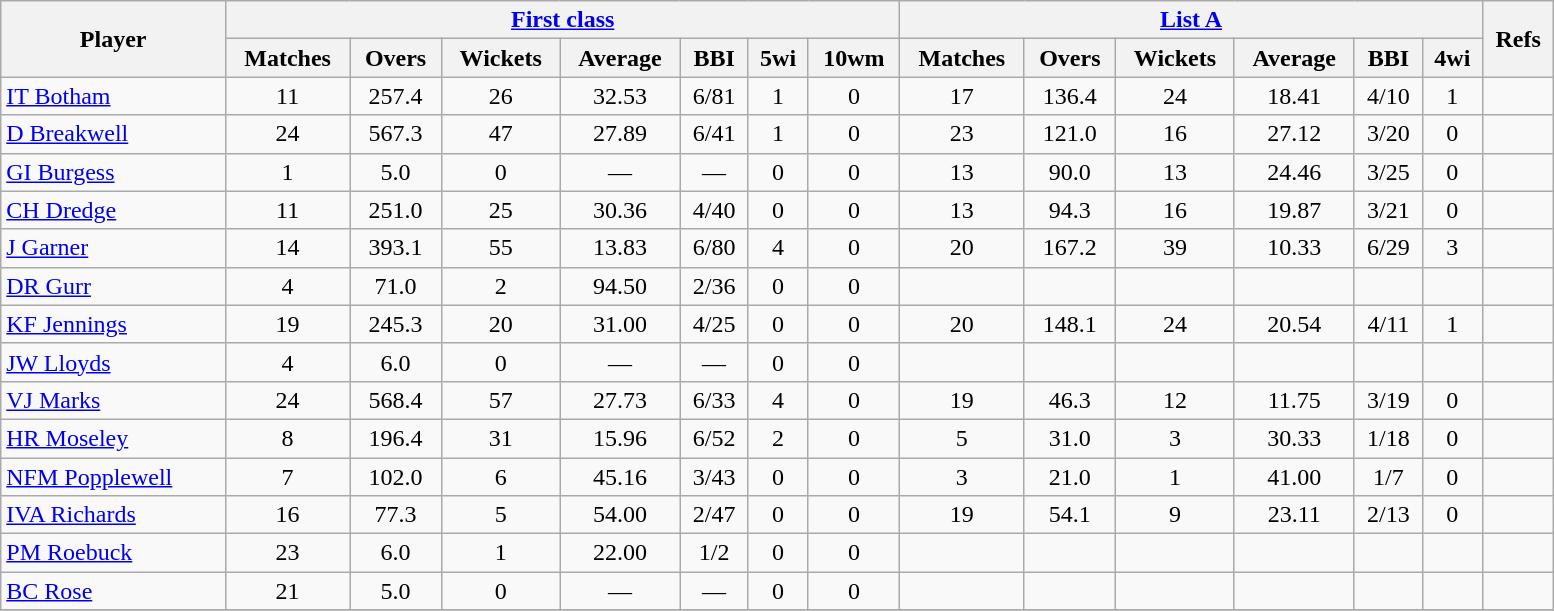<table class="wikitable" style="text-align:center; width:82%;">
<tr>
<th rowspan=2>Player</th>
<th colspan=7><a href='#'>First class</a></th>
<th colspan=6><a href='#'>List A</a></th>
<th rowspan=2>Refs</th>
</tr>
<tr>
<th>Matches</th>
<th>Overs</th>
<th>Wickets</th>
<th>Average</th>
<th>BBI</th>
<th>5wi</th>
<th>10wm</th>
<th>Matches</th>
<th>Overs</th>
<th>Wickets</th>
<th>Average</th>
<th>BBI</th>
<th>4wi</th>
</tr>
<tr>
<td align=left><a href='#'>IT Botham</a></td>
<td>11</td>
<td>257.4</td>
<td>26</td>
<td>32.53</td>
<td>6/81</td>
<td>1</td>
<td>0</td>
<td>17</td>
<td>136.4</td>
<td>24</td>
<td>18.41</td>
<td>4/10</td>
<td>1</td>
<td></td>
</tr>
<tr>
<td align=left><a href='#'>D Breakwell</a></td>
<td>24</td>
<td>567.3</td>
<td>47</td>
<td>27.89</td>
<td>6/41</td>
<td>1</td>
<td>0</td>
<td>23</td>
<td>121.0</td>
<td>16</td>
<td>27.12</td>
<td>3/20</td>
<td>0</td>
<td></td>
</tr>
<tr>
<td align=left><a href='#'>GI Burgess</a></td>
<td>1</td>
<td>5.0</td>
<td>0</td>
<td>—</td>
<td>—</td>
<td>0</td>
<td>0</td>
<td>13</td>
<td>90.0</td>
<td>13</td>
<td>24.46</td>
<td>3/25</td>
<td>0</td>
<td></td>
</tr>
<tr>
<td align=left><a href='#'>CH Dredge</a></td>
<td>11</td>
<td>251.0</td>
<td>25</td>
<td>30.36</td>
<td>4/40</td>
<td>0</td>
<td>0</td>
<td>13</td>
<td>94.3</td>
<td>16</td>
<td>19.87</td>
<td>3/21</td>
<td>0</td>
<td></td>
</tr>
<tr>
<td align=left><a href='#'>J Garner</a></td>
<td>14</td>
<td>393.1</td>
<td>55</td>
<td>13.83</td>
<td>6/80</td>
<td>4</td>
<td>0</td>
<td>20</td>
<td>167.2</td>
<td>39</td>
<td>10.33</td>
<td>6/29</td>
<td>3</td>
<td></td>
</tr>
<tr>
<td align=left><a href='#'>DR Gurr</a></td>
<td>4</td>
<td>71.0</td>
<td>2</td>
<td>94.50</td>
<td>2/36</td>
<td>0</td>
<td>0</td>
<td></td>
<td></td>
<td></td>
<td></td>
<td></td>
<td></td>
<td></td>
</tr>
<tr>
<td align=left><a href='#'>KF Jennings</a></td>
<td>19</td>
<td>245.3</td>
<td>20</td>
<td>31.00</td>
<td>4/25</td>
<td>0</td>
<td>0</td>
<td>20</td>
<td>148.1</td>
<td>24</td>
<td>20.54</td>
<td>4/11</td>
<td>1</td>
<td></td>
</tr>
<tr>
<td align=left><a href='#'>JW Lloyds</a></td>
<td>4</td>
<td>6.0</td>
<td>0</td>
<td>—</td>
<td>—</td>
<td>0</td>
<td>0</td>
<td></td>
<td></td>
<td></td>
<td></td>
<td></td>
<td></td>
<td></td>
</tr>
<tr>
<td align=left><a href='#'>VJ Marks</a></td>
<td>24</td>
<td>568.4</td>
<td>57</td>
<td>27.73</td>
<td>6/33</td>
<td>4</td>
<td>0</td>
<td>19</td>
<td>46.3</td>
<td>12</td>
<td>11.75</td>
<td>3/19</td>
<td>0</td>
<td></td>
</tr>
<tr>
<td align=left><a href='#'>HR Moseley</a></td>
<td>8</td>
<td>196.4</td>
<td>31</td>
<td>15.96</td>
<td>6/52</td>
<td>2</td>
<td>0</td>
<td>5</td>
<td>31.0</td>
<td>3</td>
<td>30.33</td>
<td>1/18</td>
<td>0</td>
<td></td>
</tr>
<tr>
<td align=left><a href='#'>NFM Popplewell</a></td>
<td>7</td>
<td>102.0</td>
<td>6</td>
<td>45.16</td>
<td>3/43</td>
<td>0</td>
<td>0</td>
<td>3</td>
<td>21.0</td>
<td>1</td>
<td>41.00</td>
<td>1/7</td>
<td>0</td>
<td></td>
</tr>
<tr>
<td align=left><a href='#'>IVA Richards</a></td>
<td>16</td>
<td>77.3</td>
<td>5</td>
<td>54.00</td>
<td>2/47</td>
<td>0</td>
<td>0</td>
<td>19</td>
<td>54.1</td>
<td>9</td>
<td>23.11</td>
<td>2/13</td>
<td>0</td>
<td></td>
</tr>
<tr>
<td align=left><a href='#'>PM Roebuck</a></td>
<td>23</td>
<td>6.0</td>
<td>1</td>
<td>22.00</td>
<td>1/2</td>
<td>0</td>
<td>0</td>
<td></td>
<td></td>
<td></td>
<td></td>
<td></td>
<td></td>
<td></td>
</tr>
<tr>
<td align=left><a href='#'>BC Rose</a></td>
<td>21</td>
<td>5.0</td>
<td>0</td>
<td>—</td>
<td>—</td>
<td>0</td>
<td>0</td>
<td></td>
<td></td>
<td></td>
<td></td>
<td></td>
<td></td>
<td></td>
</tr>
<tr>
</tr>
</table>
